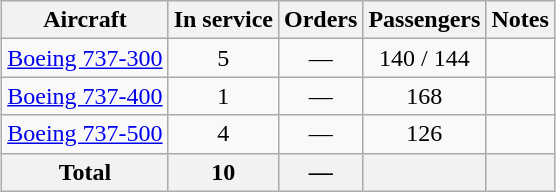<table class="wikitable" style="margin:0.5em auto; text-align:center">
<tr>
<th>Aircraft</th>
<th>In service</th>
<th>Orders</th>
<th>Passengers</th>
<th>Notes</th>
</tr>
<tr>
<td><a href='#'>Boeing 737-300</a></td>
<td>5</td>
<td>—</td>
<td>140 / 144</td>
<td></td>
</tr>
<tr>
<td><a href='#'>Boeing 737-400</a></td>
<td>1</td>
<td>—</td>
<td>168</td>
<td></td>
</tr>
<tr>
<td><a href='#'>Boeing 737-500</a></td>
<td>4</td>
<td>—</td>
<td>126</td>
<td></td>
</tr>
<tr>
<th>Total</th>
<th>10</th>
<th>—</th>
<th></th>
<th></th>
</tr>
</table>
